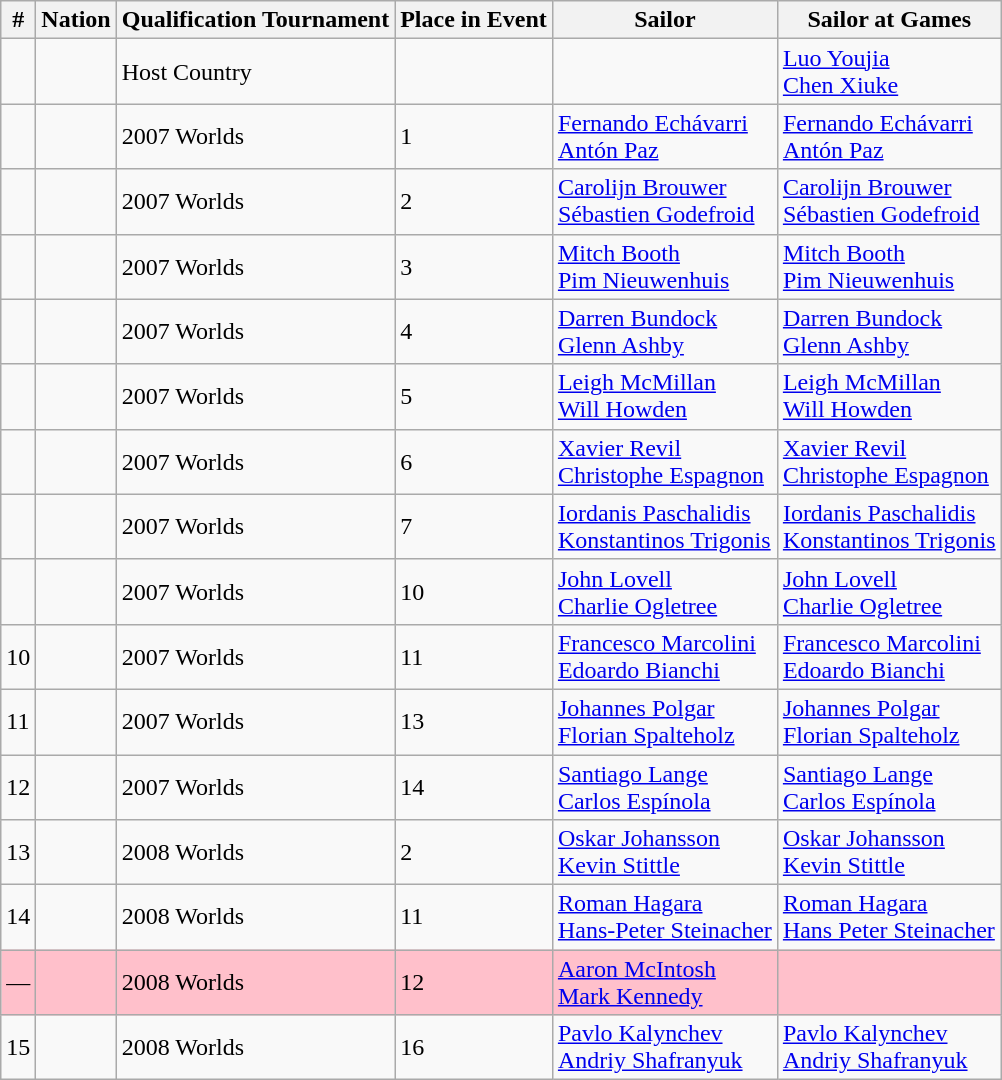<table class="sortable wikitable">
<tr>
<th>#</th>
<th>Nation</th>
<th>Qualification Tournament</th>
<th>Place in Event</th>
<th>Sailor</th>
<th>Sailor at Games</th>
</tr>
<tr>
<td></td>
<td></td>
<td>Host Country</td>
<td></td>
<td></td>
<td><a href='#'>Luo Youjia</a><br><a href='#'>Chen Xiuke</a></td>
</tr>
<tr>
<td></td>
<td></td>
<td>2007 Worlds</td>
<td>1</td>
<td><a href='#'>Fernando Echávarri</a><br><a href='#'>Antón Paz</a></td>
<td><a href='#'>Fernando Echávarri</a><br><a href='#'>Antón Paz</a></td>
</tr>
<tr>
<td></td>
<td></td>
<td>2007 Worlds</td>
<td>2</td>
<td><a href='#'>Carolijn Brouwer</a><br><a href='#'>Sébastien Godefroid</a></td>
<td><a href='#'>Carolijn Brouwer</a><br><a href='#'>Sébastien Godefroid</a></td>
</tr>
<tr>
<td></td>
<td></td>
<td>2007 Worlds</td>
<td>3</td>
<td><a href='#'>Mitch Booth</a><br><a href='#'>Pim Nieuwenhuis</a></td>
<td><a href='#'>Mitch Booth</a><br><a href='#'>Pim Nieuwenhuis</a></td>
</tr>
<tr>
<td></td>
<td></td>
<td>2007 Worlds</td>
<td>4</td>
<td><a href='#'>Darren Bundock</a><br><a href='#'>Glenn Ashby</a></td>
<td><a href='#'>Darren Bundock</a><br><a href='#'>Glenn Ashby</a></td>
</tr>
<tr>
<td></td>
<td></td>
<td>2007 Worlds</td>
<td>5</td>
<td><a href='#'>Leigh McMillan</a><br><a href='#'>Will Howden</a></td>
<td><a href='#'>Leigh McMillan</a><br><a href='#'>Will Howden</a></td>
</tr>
<tr>
<td></td>
<td></td>
<td>2007 Worlds</td>
<td>6</td>
<td><a href='#'>Xavier Revil</a><br><a href='#'>Christophe Espagnon</a></td>
<td><a href='#'>Xavier Revil</a><br><a href='#'>Christophe Espagnon</a></td>
</tr>
<tr>
<td></td>
<td></td>
<td>2007 Worlds</td>
<td>7</td>
<td><a href='#'>Iordanis Paschalidis</a><br><a href='#'>Konstantinos Trigonis</a></td>
<td><a href='#'>Iordanis Paschalidis</a><br><a href='#'>Konstantinos Trigonis</a></td>
</tr>
<tr>
<td></td>
<td></td>
<td>2007 Worlds</td>
<td>10</td>
<td><a href='#'>John Lovell</a><br><a href='#'>Charlie Ogletree</a></td>
<td><a href='#'>John Lovell</a><br><a href='#'>Charlie Ogletree</a></td>
</tr>
<tr>
<td>10</td>
<td></td>
<td>2007 Worlds</td>
<td>11</td>
<td><a href='#'>Francesco Marcolini</a><br><a href='#'>Edoardo Bianchi</a></td>
<td><a href='#'>Francesco Marcolini</a><br><a href='#'>Edoardo Bianchi</a></td>
</tr>
<tr>
<td>11</td>
<td></td>
<td>2007 Worlds</td>
<td>13</td>
<td><a href='#'>Johannes Polgar</a><br><a href='#'>Florian Spalteholz</a></td>
<td><a href='#'>Johannes Polgar</a><br><a href='#'>Florian Spalteholz</a></td>
</tr>
<tr>
<td>12</td>
<td></td>
<td>2007 Worlds</td>
<td>14</td>
<td><a href='#'>Santiago Lange</a><br><a href='#'>Carlos Espínola</a></td>
<td><a href='#'>Santiago Lange</a><br><a href='#'>Carlos Espínola</a></td>
</tr>
<tr>
<td>13</td>
<td></td>
<td>2008 Worlds</td>
<td>2</td>
<td><a href='#'>Oskar Johansson</a><br><a href='#'>Kevin Stittle</a></td>
<td><a href='#'>Oskar Johansson</a><br><a href='#'>Kevin Stittle</a></td>
</tr>
<tr>
<td>14</td>
<td></td>
<td>2008 Worlds</td>
<td>11</td>
<td><a href='#'>Roman Hagara</a><br><a href='#'>Hans-Peter Steinacher</a></td>
<td><a href='#'>Roman Hagara</a><br><a href='#'>Hans Peter Steinacher</a></td>
</tr>
<tr bgcolor=#FFC0CB>
<td>—</td>
<td></td>
<td>2008 Worlds</td>
<td>12</td>
<td><a href='#'>Aaron McIntosh</a><br><a href='#'>Mark Kennedy</a></td>
<td></td>
</tr>
<tr>
<td>15</td>
<td></td>
<td>2008 Worlds</td>
<td>16</td>
<td><a href='#'>Pavlo Kalynchev</a><br><a href='#'>Andriy Shafranyuk</a></td>
<td><a href='#'>Pavlo Kalynchev</a><br><a href='#'>Andriy Shafranyuk</a></td>
</tr>
</table>
